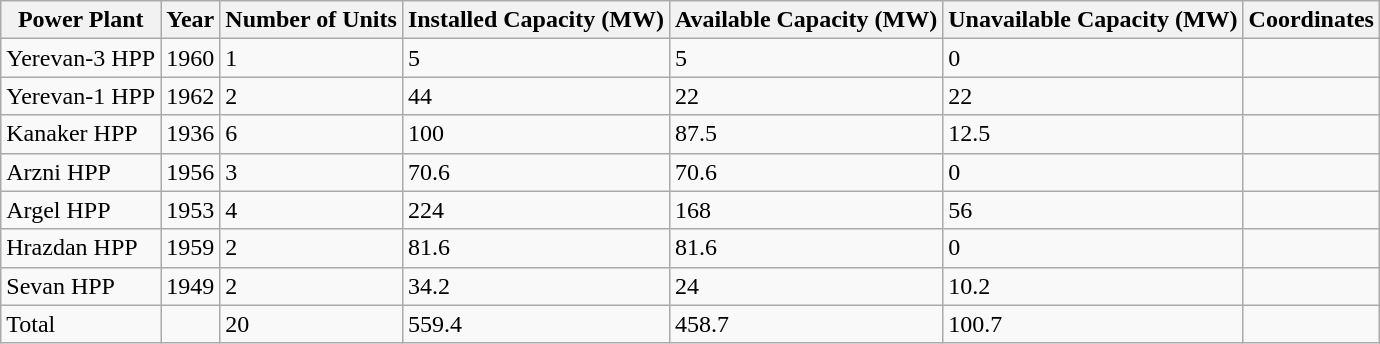<table class="wikitable">
<tr>
<th>Power Plant</th>
<th>Year</th>
<th>Number of Units</th>
<th>Installed Capacity (MW)</th>
<th>Available Capacity (MW)</th>
<th>Unavailable Capacity (MW)</th>
<th>Coordinates</th>
</tr>
<tr>
<td>Yerevan-3 HPP</td>
<td>1960</td>
<td>1</td>
<td>5</td>
<td>5</td>
<td>0</td>
<td></td>
</tr>
<tr>
<td>Yerevan-1 HPP</td>
<td>1962</td>
<td>2</td>
<td>44</td>
<td>22</td>
<td>22</td>
<td></td>
</tr>
<tr>
<td>Kanaker HPP</td>
<td>1936</td>
<td>6</td>
<td>100</td>
<td>87.5</td>
<td>12.5</td>
<td></td>
</tr>
<tr>
<td>Arzni HPP</td>
<td>1956</td>
<td>3</td>
<td>70.6</td>
<td>70.6</td>
<td>0</td>
<td></td>
</tr>
<tr>
<td>Argel HPP</td>
<td>1953</td>
<td>4</td>
<td>224</td>
<td>168</td>
<td>56</td>
<td></td>
</tr>
<tr>
<td>Hrazdan HPP</td>
<td>1959</td>
<td>2</td>
<td>81.6</td>
<td>81.6</td>
<td>0</td>
<td></td>
</tr>
<tr>
<td>Sevan HPP</td>
<td>1949</td>
<td>2</td>
<td>34.2</td>
<td>24</td>
<td>10.2</td>
<td></td>
</tr>
<tr>
<td>Total</td>
<td></td>
<td>20</td>
<td>559.4</td>
<td>458.7</td>
<td>100.7</td>
<td></td>
</tr>
</table>
